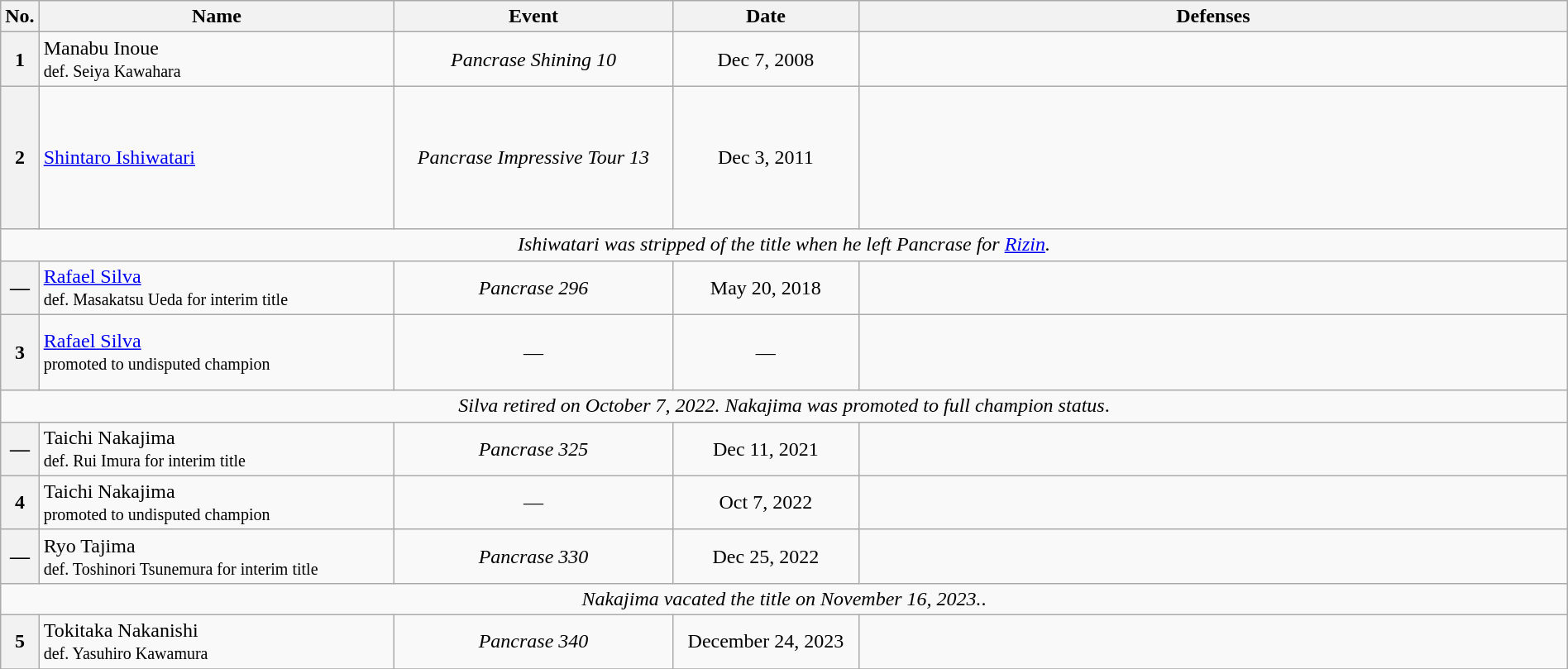<table class="wikitable" width=100%>
<tr>
<th width=1%>No.</th>
<th width=23%>Name</th>
<th width=18%>Event</th>
<th width=12%>Date</th>
<th width=46%>Defenses</th>
</tr>
<tr>
<th>1</th>
<td align=left> Manabu Inoue<br><small>def. Seiya Kawahara</small></td>
<td align=center><em>Pancrase Shining 10</em><br></td>
<td align=center>Dec 7, 2008</td>
<td><br><br>
</td>
</tr>
<tr>
<th>2</th>
<td align=left> <a href='#'>Shintaro Ishiwatari</a></td>
<td align=center><em>Pancrase Impressive Tour 13</em><br></td>
<td align=center>Dec 3, 2011</td>
<td><br><br>
<br>
<br>
<br>
<br>
</td>
</tr>
<tr>
<td colspan=5 align=center><em>Ishiwatari was stripped of the title when he left Pancrase for <a href='#'>Rizin</a>.</em></td>
</tr>
<tr>
<th>—</th>
<td align=left> <a href='#'>Rafael Silva</a><br><small>def. Masakatsu Ueda for interim title</small></td>
<td align=center><em>Pancrase 296</em><br></td>
<td align=center>May 20, 2018</td>
</tr>
<tr>
<th>3</th>
<td align=left> <a href='#'>Rafael Silva</a><br><small>promoted to undisputed champion</small></td>
<td align=center>—</td>
<td align=center>—</td>
<td><br><br>
<br></td>
</tr>
<tr>
<td colspan=5 align=center><em>Silva retired on October 7, 2022. Nakajima was promoted to full champion status</em>. </td>
</tr>
<tr>
<th>—</th>
<td align=left> Taichi Nakajima<br><small>def. Rui Imura for interim title</small></td>
<td align=center><em>Pancrase 325</em><br></td>
<td align=center>Dec 11, 2021</td>
</tr>
<tr>
<th>4</th>
<td align=left> Taichi Nakajima<br><small>promoted to undisputed champion</small></td>
<td align=center>—</td>
<td align=center>Oct 7, 2022</td>
<td><br><br></td>
</tr>
<tr>
<th>—</th>
<td align=left> Ryo Tajima<br><small>def. Toshinori Tsunemura for interim title</small></td>
<td align=center><em>Pancrase 330</em><br></td>
<td align=center>Dec 25, 2022</td>
</tr>
<tr>
<td colspan=5 align=center><em>Nakajima vacated the title on November 16, 2023.</em>.</td>
</tr>
<tr>
<th>5</th>
<td align=left> Tokitaka Nakanishi<br><small>def. Yasuhiro Kawamura</small></td>
<td align=center><em>Pancrase 340</em><br></td>
<td align=center>December 24, 2023</td>
<td></td>
</tr>
<tr>
</tr>
</table>
